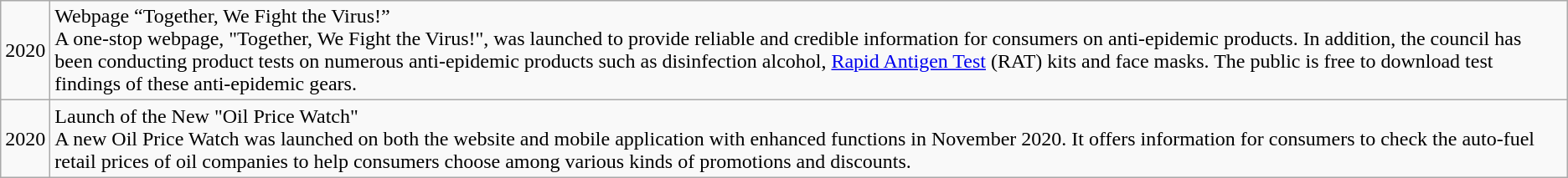<table class="wikitable">
<tr>
<td>2020</td>
<td>Webpage “Together, We Fight the Virus!”<br>A one-stop webpage, "Together, We Fight the Virus!", was launched to provide reliable and credible information for consumers on anti-epidemic products. In addition, the council has been conducting product tests on numerous anti-epidemic products such as disinfection alcohol, <a href='#'>Rapid Antigen Test</a> (RAT) kits and face masks. The public is free to download test findings of these anti-epidemic gears.</td>
</tr>
<tr>
<td>2020</td>
<td>Launch of the New "Oil Price Watch"<br>A new Oil Price Watch was launched on both the website and mobile application with enhanced functions in November 2020. It offers information for consumers to check the auto-fuel retail prices of oil companies to help consumers choose among various kinds of promotions and discounts.</td>
</tr>
</table>
